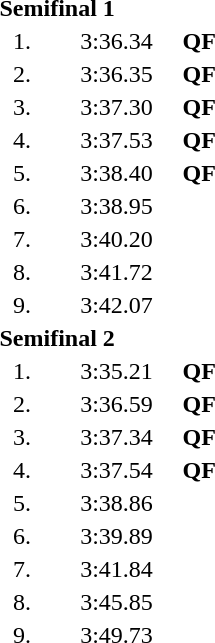<table style="text-align:center">
<tr>
<td colspan=4 align=left><strong>Semifinal 1</strong></td>
</tr>
<tr>
<td width=30>1.</td>
<td align=left></td>
<td width=80>3:36.34</td>
<td><strong>QF</strong></td>
</tr>
<tr>
<td>2.</td>
<td align=left></td>
<td>3:36.35</td>
<td><strong>QF</strong></td>
</tr>
<tr>
<td>3.</td>
<td align=left></td>
<td>3:37.30</td>
<td><strong>QF</strong></td>
</tr>
<tr>
<td>4.</td>
<td align=left></td>
<td>3:37.53</td>
<td><strong>QF</strong></td>
</tr>
<tr>
<td>5.</td>
<td align=left></td>
<td>3:38.40</td>
<td><strong>QF</strong></td>
</tr>
<tr>
<td>6.</td>
<td align=left></td>
<td>3:38.95</td>
<td></td>
</tr>
<tr>
<td>7.</td>
<td align=left></td>
<td>3:40.20</td>
<td></td>
</tr>
<tr>
<td>8.</td>
<td align=left></td>
<td>3:41.72</td>
<td></td>
</tr>
<tr>
<td>9.</td>
<td align=left></td>
<td>3:42.07</td>
<td></td>
</tr>
<tr>
<td colspan=4 align=left><strong>Semifinal 2</strong></td>
</tr>
<tr>
<td>1.</td>
<td align=left></td>
<td>3:35.21</td>
<td><strong>QF</strong></td>
</tr>
<tr>
<td>2.</td>
<td align=left></td>
<td>3:36.59</td>
<td><strong>QF</strong></td>
</tr>
<tr>
<td>3.</td>
<td align=left></td>
<td>3:37.34</td>
<td><strong>QF</strong></td>
</tr>
<tr>
<td>4.</td>
<td align=left></td>
<td>3:37.54</td>
<td><strong>QF</strong></td>
</tr>
<tr>
<td>5.</td>
<td align=left></td>
<td>3:38.86</td>
<td></td>
</tr>
<tr>
<td>6.</td>
<td align=left></td>
<td>3:39.89</td>
<td></td>
</tr>
<tr>
<td>7.</td>
<td align=left></td>
<td>3:41.84</td>
<td></td>
</tr>
<tr>
<td>8.</td>
<td align=left></td>
<td>3:45.85</td>
<td></td>
</tr>
<tr>
<td>9.</td>
<td align=left></td>
<td>3:49.73</td>
<td></td>
</tr>
</table>
